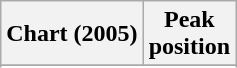<table class="wikitable sortable plainrowheaders" style="text-align:center">
<tr>
<th>Chart (2005)</th>
<th>Peak<br>position</th>
</tr>
<tr>
</tr>
<tr>
</tr>
<tr>
</tr>
</table>
